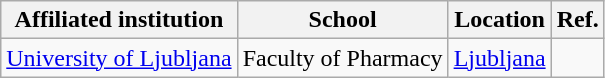<table class="wikitable sortable">
<tr>
<th>Affiliated institution</th>
<th>School</th>
<th>Location</th>
<th>Ref.</th>
</tr>
<tr>
<td><a href='#'>University of Ljubljana</a></td>
<td>Faculty of Pharmacy</td>
<td><a href='#'>Ljubljana</a></td>
<td></td>
</tr>
</table>
